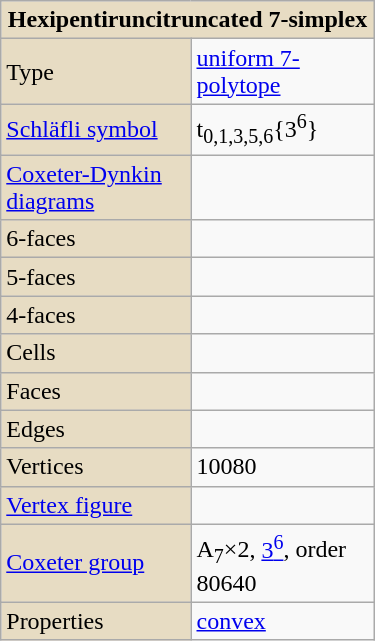<table class="wikitable" style="float:right; margin-left:8px; width:250px">
<tr>
<th style="background:#e7dcc3;" colspan="2">Hexipentiruncitruncated 7-simplex</th>
</tr>
<tr>
<td style="background:#e7dcc3;">Type</td>
<td><a href='#'>uniform 7-polytope</a></td>
</tr>
<tr>
<td style="background:#e7dcc3;"><a href='#'>Schläfli symbol</a></td>
<td>t<sub>0,1,3,5,6</sub>{3<sup>6</sup>}</td>
</tr>
<tr>
<td style="background:#e7dcc3;"><a href='#'>Coxeter-Dynkin diagrams</a></td>
<td></td>
</tr>
<tr>
<td style="background:#e7dcc3;">6-faces</td>
<td></td>
</tr>
<tr>
<td style="background:#e7dcc3;">5-faces</td>
<td></td>
</tr>
<tr>
<td style="background:#e7dcc3;">4-faces</td>
<td></td>
</tr>
<tr>
<td style="background:#e7dcc3;">Cells</td>
<td></td>
</tr>
<tr>
<td style="background:#e7dcc3;">Faces</td>
<td></td>
</tr>
<tr>
<td style="background:#e7dcc3;">Edges</td>
<td></td>
</tr>
<tr>
<td style="background:#e7dcc3;">Vertices</td>
<td>10080</td>
</tr>
<tr>
<td style="background:#e7dcc3;"><a href='#'>Vertex figure</a></td>
<td></td>
</tr>
<tr>
<td style="background:#e7dcc3;"><a href='#'>Coxeter group</a></td>
<td>A<sub>7</sub>×2, <a href='#'>3<sup>6</sup></a>, order 80640</td>
</tr>
<tr>
<td style="background:#e7dcc3;">Properties</td>
<td><a href='#'>convex</a></td>
</tr>
</table>
